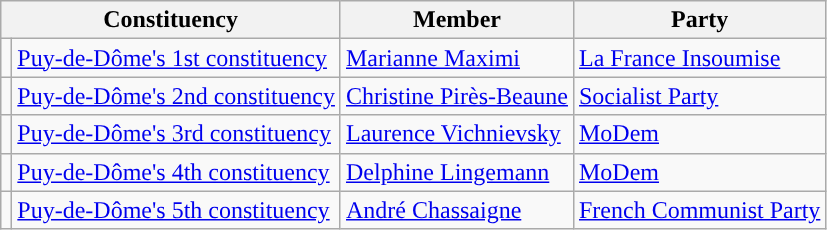<table class="wikitable">
<tr>
<th colspan="2">Constituency</th>
<th>Member</th>
<th>Party</th>
</tr>
<tr>
<td style="background-color: "></td>
<td><a href='#'>Puy-de-Dôme's 1st constituency</a></td>
<td><a href='#'>Marianne Maximi</a></td>
<td><a href='#'>La France Insoumise</a></td>
</tr>
<tr>
<td style="background-color: "></td>
<td><a href='#'>Puy-de-Dôme's 2nd constituency</a></td>
<td><a href='#'>Christine Pirès-Beaune</a></td>
<td><a href='#'>Socialist Party</a></td>
</tr>
<tr>
<td style="background-color: "></td>
<td><a href='#'>Puy-de-Dôme's 3rd constituency</a></td>
<td><a href='#'>Laurence Vichnievsky</a></td>
<td><a href='#'>MoDem</a></td>
</tr>
<tr>
<td style="background-color: "></td>
<td><a href='#'>Puy-de-Dôme's 4th constituency</a></td>
<td><a href='#'>Delphine Lingemann</a></td>
<td><a href='#'>MoDem</a></td>
</tr>
<tr>
<td style="background-color: "></td>
<td><a href='#'>Puy-de-Dôme's 5th constituency</a></td>
<td><a href='#'>André Chassaigne</a></td>
<td><a href='#'>French Communist Party</a></td>
</tr>
</table>
